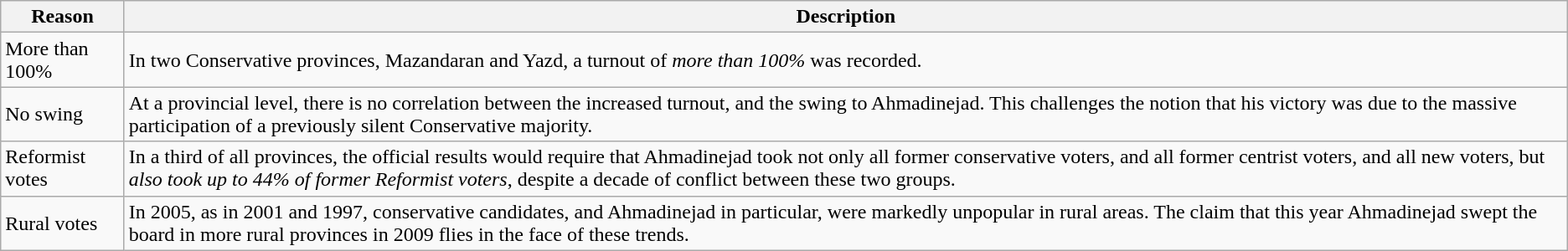<table class="wikitable">
<tr>
<th>Reason</th>
<th>Description</th>
</tr>
<tr>
<td>More than 100%</td>
<td>In two Conservative provinces, Mazandaran and Yazd, a turnout of <em>more than 100%</em> was recorded.</td>
</tr>
<tr>
<td>No swing</td>
<td>At a provincial level, there is no correlation between the increased turnout, and the swing to Ahmadinejad. This challenges the notion that his victory was due to the massive participation of a previously silent Conservative majority.</td>
</tr>
<tr>
<td>Reformist votes</td>
<td>In a third of all provinces, the official results would require that Ahmadinejad took not only all former conservative voters, and all former centrist voters, and all new voters, but <em>also took up to 44% of former Reformist voters</em>, despite a decade of conflict between these two groups.</td>
</tr>
<tr>
<td>Rural votes</td>
<td>In 2005, as in 2001 and 1997, conservative candidates, and Ahmadinejad in particular, were markedly unpopular in rural areas. The claim that this year Ahmadinejad swept the board in more rural provinces in 2009 flies in the face of these trends.</td>
</tr>
</table>
